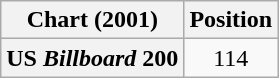<table class="wikitable plainrowheaders" style="text-align:center">
<tr>
<th scope="col">Chart (2001)</th>
<th scope="col">Position</th>
</tr>
<tr>
<th scope="row">US <em>Billboard</em> 200</th>
<td>114</td>
</tr>
</table>
